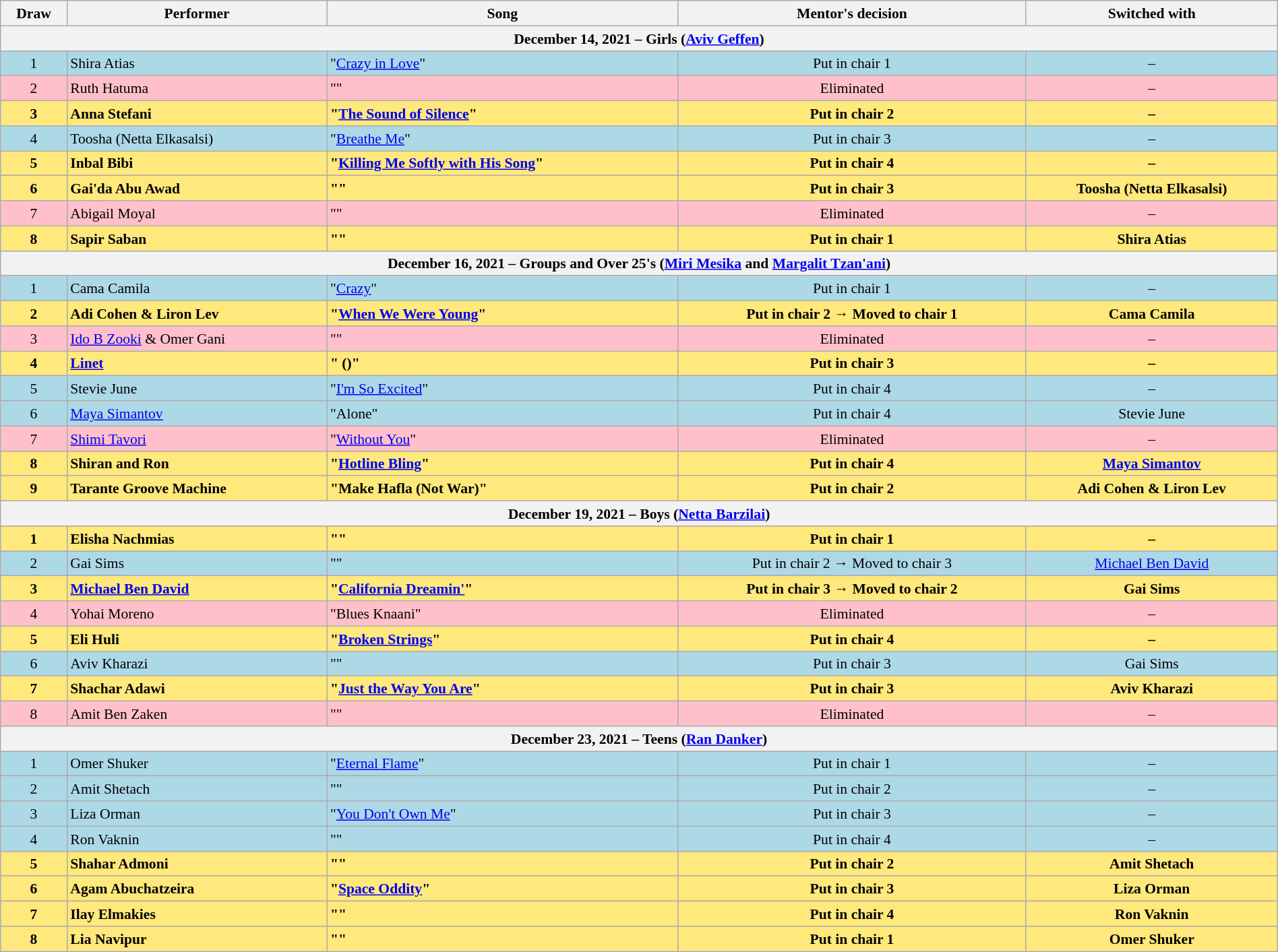<table class="sortable wikitable" style="margin: 1em auto 1em auto; text-align:center; font-size:90%; line-height:18px;" width="100%">
<tr>
<th>Draw</th>
<th>Performer</th>
<th>Song</th>
<th>Mentor's decision</th>
<th>Switched with</th>
</tr>
<tr>
<th colspan="5">December 14, 2021 – Girls (<a href='#'>Aviv Geffen</a>)</th>
</tr>
<tr style="background:lightblue;">
<td>1</td>
<td align="left">Shira Atias</td>
<td align="left">"<a href='#'>Crazy in Love</a>"</td>
<td>Put in chair 1</td>
<td>–</td>
</tr>
<tr style="background:pink;">
<td>2</td>
<td align="left">Ruth Hatuma</td>
<td align="left">""</td>
<td>Eliminated</td>
<td>–</td>
</tr>
<tr style="font-weight:bold; background:#FFE87C;">
<td>3</td>
<td align="left">Anna Stefani</td>
<td align="left">"<a href='#'>The Sound of Silence</a>"</td>
<td>Put in chair 2</td>
<td>–</td>
</tr>
<tr style="background:lightblue;">
<td>4</td>
<td align="left">Toosha (Netta Elkasalsi)</td>
<td align="left">"<a href='#'>Breathe Me</a>"</td>
<td>Put in chair 3</td>
<td>–</td>
</tr>
<tr style="font-weight:bold; background:#FFE87C;">
<td>5</td>
<td align="left">Inbal Bibi</td>
<td align="left">"<a href='#'>Killing Me Softly with His Song</a>"</td>
<td>Put in chair 4</td>
<td>–</td>
</tr>
<tr style="font-weight:bold; background:#FFE87C;">
<td>6</td>
<td align="left">Gai'da Abu Awad</td>
<td align="left">""</td>
<td>Put in chair 3</td>
<td>Toosha (Netta Elkasalsi)</td>
</tr>
<tr style="background:pink;">
<td>7</td>
<td align="left">Abigail Moyal</td>
<td align="left">""</td>
<td>Eliminated</td>
<td>–</td>
</tr>
<tr style="font-weight:bold; background:#FFE87C;">
<td>8</td>
<td align="left">Sapir Saban</td>
<td align="left">""</td>
<td>Put in chair 1</td>
<td>Shira Atias</td>
</tr>
<tr>
<th colspan="5">December 16, 2021 – Groups and Over 25's (<a href='#'>Miri Mesika</a> and <a href='#'>Margalit Tzan'ani</a>)</th>
</tr>
<tr style="background:lightblue;">
<td>1</td>
<td align="left">Cama Camila</td>
<td align="left">"<a href='#'>Crazy</a>"</td>
<td>Put in chair 1</td>
<td>–</td>
</tr>
<tr style="font-weight:bold; background:#FFE87C;">
<td>2</td>
<td align="left">Adi Cohen & Liron Lev</td>
<td align="left">"<a href='#'>When We Were Young</a>"</td>
<td>Put in chair 2 → Moved to chair 1</td>
<td>Cama Camila</td>
</tr>
<tr style="background:pink;">
<td>3</td>
<td align="left"><a href='#'>Ido B Zooki</a> & Omer Gani</td>
<td align="left">""</td>
<td>Eliminated</td>
<td>–</td>
</tr>
<tr style="font-weight:bold; background:#FFE87C;">
<td>4</td>
<td align="left"><a href='#'>Linet</a></td>
<td align="left">" ()"</td>
<td>Put in chair 3</td>
<td>–</td>
</tr>
<tr style="background:lightblue;">
<td>5</td>
<td align="left">Stevie June</td>
<td align="left">"<a href='#'>I'm So Excited</a>"</td>
<td>Put in chair 4</td>
<td>–</td>
</tr>
<tr style="background:lightblue;">
<td>6</td>
<td align="left"><a href='#'>Maya Simantov</a></td>
<td align="left">"Alone"</td>
<td>Put in chair 4</td>
<td>Stevie June</td>
</tr>
<tr style="background:pink;">
<td>7</td>
<td align="left"><a href='#'>Shimi Tavori</a></td>
<td align="left">"<a href='#'>Without You</a>"</td>
<td>Eliminated</td>
<td>–</td>
</tr>
<tr style="font-weight:bold; background:#FFE87C;">
<td>8</td>
<td align="left">Shiran and Ron</td>
<td align="left">"<a href='#'>Hotline Bling</a>"</td>
<td>Put in chair 4</td>
<td><a href='#'>Maya Simantov</a></td>
</tr>
<tr style="font-weight:bold; background:#FFE87C;">
<td>9</td>
<td align="left">Tarante Groove Machine</td>
<td align="left">"Make Hafla (Not War)"</td>
<td>Put in chair 2</td>
<td>Adi Cohen & Liron Lev</td>
</tr>
<tr>
<th colspan="5">December 19, 2021 – Boys (<a href='#'>Netta Barzilai</a>)</th>
</tr>
<tr style="font-weight:bold; background:#FFE87C;">
<td>1</td>
<td align="left">Elisha Nachmias</td>
<td align="left">""</td>
<td>Put in chair 1</td>
<td>–</td>
</tr>
<tr style="background:lightblue;">
<td>2</td>
<td align="left">Gai Sims</td>
<td align="left">""</td>
<td>Put in chair 2 → Moved to chair 3</td>
<td><a href='#'>Michael Ben David</a></td>
</tr>
<tr style="font-weight:bold; background:#FFE87C;">
<td>3</td>
<td align="left"><a href='#'>Michael Ben David</a></td>
<td align="left">"<a href='#'>California Dreamin'</a>"</td>
<td>Put in chair 3 → Moved to chair 2</td>
<td>Gai Sims</td>
</tr>
<tr style="background:pink;">
<td>4</td>
<td align="left">Yohai Moreno</td>
<td align="left">"Blues Knaani"</td>
<td>Eliminated</td>
<td>–</td>
</tr>
<tr style="font-weight:bold; background:#FFE87C;">
<td>5</td>
<td align="left">Eli Huli</td>
<td align="left">"<a href='#'>Broken Strings</a>"</td>
<td>Put in chair 4</td>
<td>–</td>
</tr>
<tr style="background:lightblue;">
<td>6</td>
<td align="left">Aviv Kharazi</td>
<td align="left">""</td>
<td>Put in chair 3</td>
<td>Gai Sims</td>
</tr>
<tr style="font-weight:bold; background:#FFE87C;">
<td>7</td>
<td align="left">Shachar Adawi</td>
<td align="left">"<a href='#'>Just the Way You Are</a>"</td>
<td>Put in chair 3</td>
<td>Aviv Kharazi</td>
</tr>
<tr style="background:pink;">
<td>8</td>
<td align="left">Amit Ben Zaken</td>
<td align="left">""</td>
<td>Eliminated</td>
<td>–</td>
</tr>
<tr>
<th colspan="5">December 23, 2021 – Teens (<a href='#'>Ran Danker</a>)</th>
</tr>
<tr style="background:lightblue;">
<td>1</td>
<td align="left">Omer Shuker</td>
<td align="left">"<a href='#'>Eternal Flame</a>"</td>
<td>Put in chair 1</td>
<td>–</td>
</tr>
<tr style="background:lightblue;">
<td>2</td>
<td align="left">Amit Shetach</td>
<td align="left">""</td>
<td>Put in chair 2</td>
<td>–</td>
</tr>
<tr style="background:lightblue;">
<td>3</td>
<td align="left">Liza Orman</td>
<td align="left">"<a href='#'>You Don't Own Me</a>"</td>
<td>Put in chair 3</td>
<td>–</td>
</tr>
<tr style="background:lightblue;">
<td>4</td>
<td align="left">Ron Vaknin</td>
<td align="left">""</td>
<td>Put in chair 4</td>
<td>–</td>
</tr>
<tr style="font-weight:bold; background:#FFE87C;">
<td>5</td>
<td align="left">Shahar Admoni</td>
<td align="left">""</td>
<td>Put in chair 2</td>
<td>Amit Shetach</td>
</tr>
<tr style="font-weight:bold; background:#FFE87C;">
<td>6</td>
<td align="left">Agam Abuchatzeira</td>
<td align="left">"<a href='#'>Space Oddity</a>"</td>
<td>Put in chair 3</td>
<td>Liza Orman</td>
</tr>
<tr style="font-weight:bold; background:#FFE87C;">
<td>7</td>
<td align="left">Ilay Elmakies</td>
<td align="left">""</td>
<td>Put in chair 4</td>
<td>Ron Vaknin</td>
</tr>
<tr style="font-weight:bold; background:#FFE87C;">
<td>8</td>
<td align="left">Lia Navipur</td>
<td align="left">""</td>
<td>Put in chair 1</td>
<td>Omer Shuker</td>
</tr>
</table>
